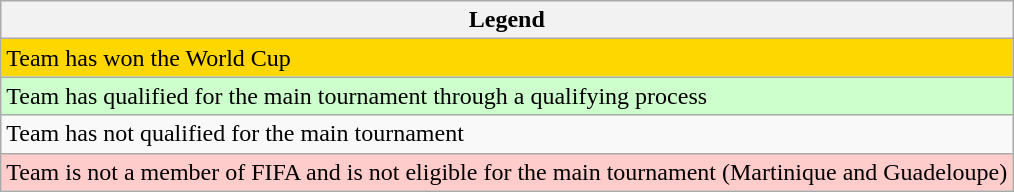<table class="wikitable">
<tr>
<th>Legend</th>
</tr>
<tr style="background:gold;">
<td>Team has won the World Cup</td>
</tr>
<tr style="background:#cfc;">
<td>Team has qualified for the main tournament through a qualifying process</td>
</tr>
<tr>
<td>Team has not qualified for the main tournament</td>
</tr>
<tr style="background:#ffcccc;">
<td>Team is not a member of FIFA and is not eligible for the main tournament (Martinique and Guadeloupe)</td>
</tr>
</table>
